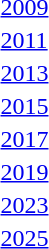<table>
<tr>
<td><a href='#'>2009</a></td>
<td></td>
<td></td>
<td></td>
</tr>
<tr>
<td><a href='#'>2011</a></td>
<td></td>
<td></td>
<td></td>
</tr>
<tr>
<td><a href='#'>2013</a></td>
<td></td>
<td></td>
<td></td>
</tr>
<tr>
<td><a href='#'>2015</a></td>
<td></td>
<td></td>
<td></td>
</tr>
<tr>
<td><a href='#'>2017</a></td>
<td></td>
<td></td>
<td></td>
</tr>
<tr>
<td><a href='#'>2019</a></td>
<td></td>
<td></td>
<td></td>
</tr>
<tr>
<td><a href='#'>2023</a></td>
<td></td>
<td></td>
<td></td>
</tr>
<tr>
<td><a href='#'>2025</a></td>
<td></td>
<td></td>
<td></td>
</tr>
</table>
